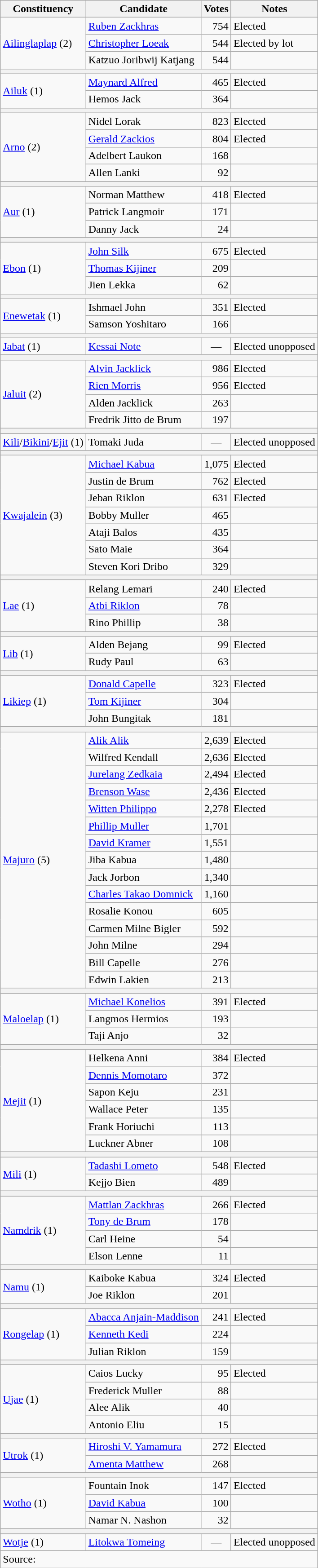<table class="wikitable">
<tr>
<th>Constituency</th>
<th>Candidate</th>
<th>Votes</th>
<th>Notes</th>
</tr>
<tr>
<td rowspan=3><a href='#'>Ailinglaplap</a> (2)</td>
<td><a href='#'>Ruben Zackhras</a></td>
<td align=right>754</td>
<td>Elected</td>
</tr>
<tr>
<td><a href='#'>Christopher Loeak</a></td>
<td align=right>544</td>
<td>Elected by lot</td>
</tr>
<tr>
<td>Katzuo Joribwij Katjang</td>
<td align=right>544</td>
<td></td>
</tr>
<tr>
<th colspan=4></th>
</tr>
<tr>
<td rowspan=2><a href='#'>Ailuk</a> (1)</td>
<td><a href='#'>Maynard Alfred</a></td>
<td align=right>465</td>
<td>Elected</td>
</tr>
<tr>
<td>Hemos Jack</td>
<td align=right>364</td>
<td></td>
</tr>
<tr>
<th colspan=4></th>
</tr>
<tr>
<td rowspan=4><a href='#'>Arno</a> (2)</td>
<td>Nidel Lorak</td>
<td align=right>823</td>
<td>Elected</td>
</tr>
<tr>
<td><a href='#'>Gerald Zackios</a></td>
<td align=right>804</td>
<td>Elected</td>
</tr>
<tr>
<td>Adelbert Laukon</td>
<td align=right>168</td>
<td></td>
</tr>
<tr>
<td>Allen Lanki</td>
<td align=right>92</td>
<td></td>
</tr>
<tr>
<th colspan=4></th>
</tr>
<tr>
<td rowspan=3><a href='#'>Aur</a> (1)</td>
<td>Norman Matthew</td>
<td align=right>418</td>
<td>Elected</td>
</tr>
<tr>
<td>Patrick Langmoir</td>
<td align=right>171</td>
<td></td>
</tr>
<tr>
<td>Danny Jack</td>
<td align=right>24</td>
<td></td>
</tr>
<tr>
<th colspan=4></th>
</tr>
<tr>
<td rowspan=3><a href='#'>Ebon</a> (1)</td>
<td><a href='#'>John Silk</a></td>
<td align=right>675</td>
<td>Elected</td>
</tr>
<tr>
<td><a href='#'>Thomas Kijiner</a></td>
<td align=right>209</td>
<td></td>
</tr>
<tr>
<td>Jien Lekka</td>
<td align=right>62</td>
<td></td>
</tr>
<tr>
<th colspan=4></th>
</tr>
<tr>
<td rowspan=2><a href='#'>Enewetak</a> (1)</td>
<td>Ishmael John</td>
<td align=right>351</td>
<td>Elected</td>
</tr>
<tr>
<td>Samson Yoshitaro</td>
<td align=right>166</td>
<td></td>
</tr>
<tr>
<th colspan=4></th>
</tr>
<tr>
<td><a href='#'>Jabat</a> (1)</td>
<td><a href='#'>Kessai Note</a></td>
<td align=center>—</td>
<td>Elected unopposed</td>
</tr>
<tr>
<th colspan=4></th>
</tr>
<tr>
<td rowspan=4><a href='#'>Jaluit</a> (2)</td>
<td><a href='#'>Alvin Jacklick</a></td>
<td align=right>986</td>
<td>Elected</td>
</tr>
<tr>
<td><a href='#'>Rien Morris</a></td>
<td align=right>956</td>
<td>Elected</td>
</tr>
<tr>
<td>Alden Jacklick</td>
<td align=right>263</td>
<td></td>
</tr>
<tr>
<td>Fredrik Jitto de Brum</td>
<td align=right>197</td>
<td></td>
</tr>
<tr>
<th colspan=4></th>
</tr>
<tr>
<td><a href='#'>Kili</a>/<a href='#'>Bikini</a>/<a href='#'>Ejit</a> (1)</td>
<td>Tomaki Juda</td>
<td align=center>—</td>
<td>Elected unopposed</td>
</tr>
<tr>
<th colspan=4></th>
</tr>
<tr>
<td rowspan=7><a href='#'>Kwajalein</a> (3)</td>
<td><a href='#'>Michael Kabua</a></td>
<td align=right>1,075</td>
<td>Elected</td>
</tr>
<tr>
<td>Justin de Brum</td>
<td align=right>762</td>
<td>Elected</td>
</tr>
<tr>
<td>Jeban Riklon</td>
<td align=right>631</td>
<td>Elected</td>
</tr>
<tr>
<td>Bobby Muller</td>
<td align=right>465</td>
<td></td>
</tr>
<tr>
<td>Ataji Balos</td>
<td align=right>435</td>
<td></td>
</tr>
<tr>
<td>Sato Maie</td>
<td align=right>364</td>
<td></td>
</tr>
<tr>
<td>Steven Kori Dribo</td>
<td align=right>329</td>
<td></td>
</tr>
<tr>
<th colspan=4></th>
</tr>
<tr>
<td rowspan=3><a href='#'>Lae</a> (1)</td>
<td>Relang Lemari</td>
<td align=right>240</td>
<td>Elected</td>
</tr>
<tr>
<td><a href='#'>Atbi Riklon</a></td>
<td align=right>78</td>
<td></td>
</tr>
<tr>
<td>Rino Phillip</td>
<td align=right>38</td>
<td></td>
</tr>
<tr>
<th colspan=4></th>
</tr>
<tr>
<td rowspan=2><a href='#'>Lib</a> (1)</td>
<td>Alden Bejang</td>
<td align=right>99</td>
<td>Elected</td>
</tr>
<tr>
<td>Rudy Paul</td>
<td align=right>63</td>
<td></td>
</tr>
<tr>
<th colspan=4></th>
</tr>
<tr>
<td rowspan=3><a href='#'>Likiep</a> (1)</td>
<td><a href='#'>Donald Capelle</a></td>
<td align=right>323</td>
<td>Elected</td>
</tr>
<tr>
<td><a href='#'>Tom Kijiner</a></td>
<td align=right>304</td>
<td></td>
</tr>
<tr>
<td>John Bungitak</td>
<td align=right>181</td>
<td></td>
</tr>
<tr>
<th colspan=4></th>
</tr>
<tr>
<td rowspan=15><a href='#'>Majuro</a> (5)</td>
<td><a href='#'>Alik Alik</a></td>
<td align=right>2,639</td>
<td>Elected</td>
</tr>
<tr>
<td>Wilfred Kendall</td>
<td align=right>2,636</td>
<td>Elected</td>
</tr>
<tr>
<td><a href='#'>Jurelang Zedkaia</a></td>
<td align=right>2,494</td>
<td>Elected</td>
</tr>
<tr>
<td><a href='#'>Brenson Wase</a></td>
<td align=right>2,436</td>
<td>Elected</td>
</tr>
<tr>
<td><a href='#'>Witten Philippo</a></td>
<td align=right>2,278</td>
<td>Elected</td>
</tr>
<tr>
<td><a href='#'>Phillip Muller</a></td>
<td align=right>1,701</td>
<td></td>
</tr>
<tr>
<td><a href='#'>David Kramer</a></td>
<td align=right>1,551</td>
<td></td>
</tr>
<tr>
<td>Jiba Kabua</td>
<td align=right>1,480</td>
<td></td>
</tr>
<tr>
<td>Jack Jorbon</td>
<td align=right>1,340</td>
<td></td>
</tr>
<tr>
<td><a href='#'>Charles Takao Domnick</a></td>
<td align=right>1,160</td>
<td></td>
</tr>
<tr>
<td>Rosalie Konou</td>
<td align=right>605</td>
<td></td>
</tr>
<tr>
<td>Carmen Milne Bigler</td>
<td align=right>592</td>
<td></td>
</tr>
<tr>
<td>John Milne</td>
<td align=right>294</td>
<td></td>
</tr>
<tr>
<td>Bill Capelle</td>
<td align=right>276</td>
<td></td>
</tr>
<tr>
<td>Edwin Lakien</td>
<td align=right>213</td>
<td></td>
</tr>
<tr>
<th colspan=4></th>
</tr>
<tr>
<td rowspan=3><a href='#'>Maloelap</a> (1)</td>
<td><a href='#'>Michael Konelios</a></td>
<td align=right>391</td>
<td>Elected</td>
</tr>
<tr>
<td>Langmos Hermios</td>
<td align=right>193</td>
<td></td>
</tr>
<tr>
<td>Taji Anjo</td>
<td align=right>32</td>
<td></td>
</tr>
<tr>
<th colspan=4></th>
</tr>
<tr>
<td rowspan=6><a href='#'>Mejit</a> (1)</td>
<td>Helkena Anni</td>
<td align=right>384</td>
<td>Elected</td>
</tr>
<tr>
<td><a href='#'>Dennis Momotaro</a></td>
<td align=right>372</td>
<td></td>
</tr>
<tr>
<td>Sapon Keju</td>
<td align=right>231</td>
<td></td>
</tr>
<tr>
<td>Wallace Peter</td>
<td align=right>135</td>
<td></td>
</tr>
<tr>
<td>Frank Horiuchi</td>
<td align=right>113</td>
<td></td>
</tr>
<tr>
<td>Luckner Abner</td>
<td align=right>108</td>
<td></td>
</tr>
<tr>
<th colspan=4></th>
</tr>
<tr>
<td rowspan=2><a href='#'>Mili</a> (1)</td>
<td><a href='#'>Tadashi Lometo</a></td>
<td align=right>548</td>
<td>Elected</td>
</tr>
<tr>
<td>Kejjo Bien</td>
<td align=right>489</td>
<td></td>
</tr>
<tr>
<th colspan=4></th>
</tr>
<tr>
<td rowspan=4><a href='#'>Namdrik</a> (1)</td>
<td><a href='#'>Mattlan Zackhras</a></td>
<td align=right>266</td>
<td>Elected</td>
</tr>
<tr>
<td><a href='#'>Tony de Brum</a></td>
<td align=right>178</td>
<td></td>
</tr>
<tr>
<td>Carl Heine</td>
<td align=right>54</td>
<td></td>
</tr>
<tr>
<td>Elson Lenne</td>
<td align=right>11</td>
<td></td>
</tr>
<tr>
<th colspan=4></th>
</tr>
<tr>
<td rowspan=2><a href='#'>Namu</a> (1)</td>
<td>Kaiboke Kabua</td>
<td align=right>324</td>
<td>Elected</td>
</tr>
<tr>
<td>Joe Riklon</td>
<td align=right>201</td>
<td></td>
</tr>
<tr>
<th colspan=4></th>
</tr>
<tr>
<td rowspan=3><a href='#'>Rongelap</a> (1)</td>
<td><a href='#'>Abacca Anjain-Maddison</a></td>
<td align=right>241</td>
<td>Elected</td>
</tr>
<tr>
<td><a href='#'>Kenneth Kedi</a></td>
<td align=right>224</td>
<td></td>
</tr>
<tr>
<td>Julian Riklon</td>
<td align=right>159</td>
<td></td>
</tr>
<tr>
<th colspan=4></th>
</tr>
<tr>
<td rowspan=4><a href='#'>Ujae</a> (1)</td>
<td>Caios Lucky</td>
<td align=right>95</td>
<td>Elected</td>
</tr>
<tr>
<td>Frederick Muller</td>
<td align=right>88</td>
<td></td>
</tr>
<tr>
<td>Alee Alik</td>
<td align=right>40</td>
<td></td>
</tr>
<tr>
<td>Antonio Eliu</td>
<td align=right>15</td>
<td></td>
</tr>
<tr>
<th colspan=4></th>
</tr>
<tr>
<td rowspan=2><a href='#'>Utrok</a> (1)</td>
<td><a href='#'>Hiroshi V. Yamamura</a></td>
<td align=right>272</td>
<td>Elected</td>
</tr>
<tr>
<td><a href='#'>Amenta Matthew</a></td>
<td align=right>268</td>
<td></td>
</tr>
<tr>
<th colspan=4></th>
</tr>
<tr>
<td rowspan=3><a href='#'>Wotho</a> (1)</td>
<td>Fountain Inok</td>
<td align=right>147</td>
<td>Elected</td>
</tr>
<tr>
<td><a href='#'>David Kabua</a></td>
<td align=right>100</td>
<td></td>
</tr>
<tr>
<td>Namar N. Nashon</td>
<td align=right>32</td>
<td></td>
</tr>
<tr>
<th colspan=4></th>
</tr>
<tr>
<td><a href='#'>Wotje</a> (1)</td>
<td><a href='#'>Litokwa Tomeing</a></td>
<td align=center>—</td>
<td>Elected unopposed</td>
</tr>
<tr>
<td colspan=4>Source: </td>
</tr>
</table>
